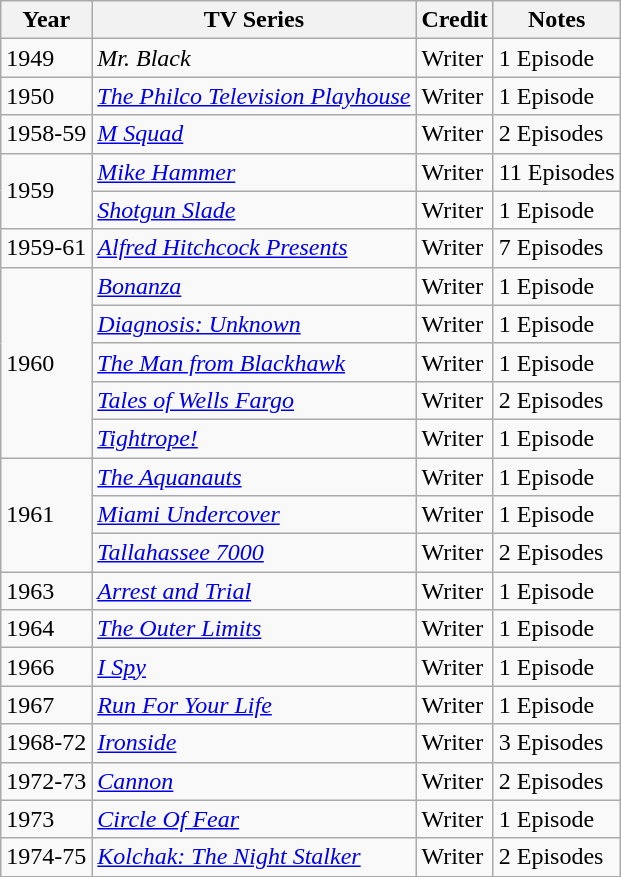<table class="wikitable">
<tr>
<th>Year</th>
<th>TV Series</th>
<th>Credit</th>
<th>Notes</th>
</tr>
<tr>
<td>1949</td>
<td><em>Mr. Black</em></td>
<td>Writer</td>
<td>1 Episode</td>
</tr>
<tr>
<td>1950</td>
<td><em><a href='#'>The Philco Television Playhouse</a></em></td>
<td>Writer</td>
<td>1 Episode</td>
</tr>
<tr>
<td>1958-59</td>
<td><em><a href='#'>M Squad</a></em></td>
<td>Writer</td>
<td>2 Episodes</td>
</tr>
<tr>
<td rowspan=2>1959</td>
<td><em><a href='#'>Mike Hammer</a></em></td>
<td>Writer</td>
<td>11 Episodes</td>
</tr>
<tr>
<td><em><a href='#'>Shotgun Slade</a></em></td>
<td>Writer</td>
<td>1 Episode</td>
</tr>
<tr>
<td>1959-61</td>
<td><em><a href='#'>Alfred Hitchcock Presents</a></em></td>
<td>Writer</td>
<td>7 Episodes</td>
</tr>
<tr>
<td rowspan=5>1960</td>
<td><em><a href='#'>Bonanza</a></em></td>
<td>Writer</td>
<td>1 Episode</td>
</tr>
<tr>
<td><em><a href='#'>Diagnosis: Unknown</a></em></td>
<td>Writer</td>
<td>1 Episode</td>
</tr>
<tr>
<td><em><a href='#'>The Man from Blackhawk</a></em></td>
<td>Writer</td>
<td>1 Episode</td>
</tr>
<tr>
<td><em><a href='#'>Tales of Wells Fargo</a></em></td>
<td>Writer</td>
<td>2 Episodes</td>
</tr>
<tr>
<td><em><a href='#'>Tightrope!</a></em></td>
<td>Writer</td>
<td>1 Episode</td>
</tr>
<tr>
<td rowspan=3>1961</td>
<td><em><a href='#'>The Aquanauts</a></em></td>
<td>Writer</td>
<td>1 Episode</td>
</tr>
<tr>
<td><em><a href='#'>Miami Undercover</a></em></td>
<td>Writer</td>
<td>1 Episode</td>
</tr>
<tr>
<td><em><a href='#'>Tallahassee 7000</a></em></td>
<td>Writer</td>
<td>2 Episodes</td>
</tr>
<tr>
<td>1963</td>
<td><em><a href='#'>Arrest and Trial</a></em></td>
<td>Writer</td>
<td>1 Episode</td>
</tr>
<tr>
<td>1964</td>
<td><em><a href='#'>The Outer Limits</a></em></td>
<td>Writer</td>
<td>1 Episode</td>
</tr>
<tr>
<td>1966</td>
<td><em><a href='#'>I Spy</a></em></td>
<td>Writer</td>
<td>1 Episode</td>
</tr>
<tr>
<td>1967</td>
<td><em><a href='#'>Run For Your Life</a></em></td>
<td>Writer</td>
<td>1 Episode</td>
</tr>
<tr>
<td>1968-72</td>
<td><em><a href='#'>Ironside</a></em></td>
<td>Writer</td>
<td>3 Episodes</td>
</tr>
<tr>
<td>1972-73</td>
<td><em><a href='#'>Cannon</a></em></td>
<td>Writer</td>
<td>2 Episodes</td>
</tr>
<tr>
<td>1973</td>
<td><em><a href='#'>Circle Of Fear</a></em></td>
<td>Writer</td>
<td>1 Episode</td>
</tr>
<tr>
<td>1974-75</td>
<td><em><a href='#'>Kolchak: The Night Stalker</a></em></td>
<td>Writer</td>
<td>2 Episodes</td>
</tr>
<tr>
</tr>
</table>
